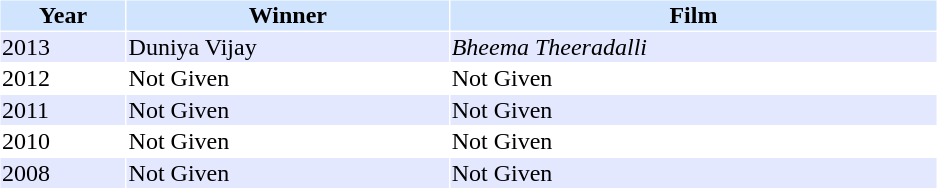<table cellspacing="1" cellpadding="1" border="0" width="50%">
<tr bgcolor="#d1e4fd">
<th>Year</th>
<th>Winner</th>
<th>Film</th>
</tr>
<tr bgcolor="#e4e8ff">
<td>2013</td>
<td>Duniya Vijay</td>
<td><em>Bheema Theeradalli</em></td>
</tr>
<tr>
<td>2012</td>
<td>Not Given</td>
<td>Not Given</td>
<td></td>
</tr>
<tr bgcolor="#e4e8ff">
<td>2011</td>
<td>Not Given</td>
<td>Not Given</td>
</tr>
<tr>
<td>2010</td>
<td>Not Given</td>
<td>Not Given</td>
</tr>
<tr bgcolor="#e4e8ff">
<td>2008</td>
<td>Not Given</td>
<td>Not Given</td>
</tr>
</table>
